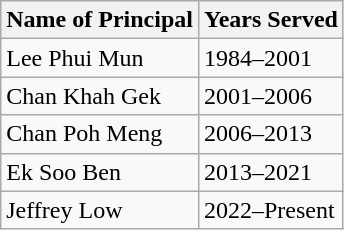<table class="wikitable">
<tr>
<th>Name of Principal</th>
<th>Years Served</th>
</tr>
<tr>
<td>Lee Phui Mun</td>
<td>1984–2001</td>
</tr>
<tr>
<td>Chan Khah Gek</td>
<td>2001–2006</td>
</tr>
<tr>
<td>Chan Poh Meng</td>
<td>2006–2013</td>
</tr>
<tr>
<td>Ek Soo Ben</td>
<td>2013–2021</td>
</tr>
<tr>
<td>Jeffrey Low</td>
<td>2022–Present</td>
</tr>
</table>
